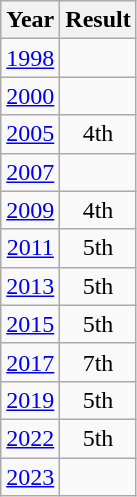<table class="wikitable" style="text-align:center">
<tr>
<th>Year</th>
<th>Result</th>
</tr>
<tr>
<td><a href='#'>1998</a></td>
<td></td>
</tr>
<tr>
<td><a href='#'>2000</a></td>
<td></td>
</tr>
<tr>
<td><a href='#'>2005</a></td>
<td>4th</td>
</tr>
<tr>
<td><a href='#'>2007</a></td>
<td></td>
</tr>
<tr>
<td><a href='#'>2009</a></td>
<td>4th</td>
</tr>
<tr>
<td><a href='#'>2011</a></td>
<td>5th</td>
</tr>
<tr>
<td><a href='#'>2013</a></td>
<td>5th</td>
</tr>
<tr>
<td><a href='#'>2015</a></td>
<td>5th</td>
</tr>
<tr>
<td><a href='#'>2017</a></td>
<td>7th</td>
</tr>
<tr>
<td><a href='#'>2019</a></td>
<td>5th</td>
</tr>
<tr>
<td><a href='#'>2022</a></td>
<td>5th</td>
</tr>
<tr>
<td><a href='#'>2023</a></td>
<td></td>
</tr>
</table>
